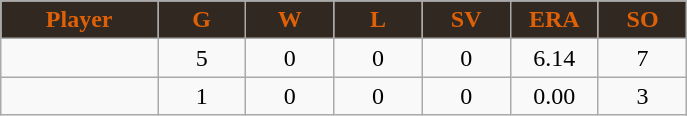<table class="wikitable sortable">
<tr>
<th style="background:#312821;color:#de6108;" width="16%">Player</th>
<th style="background:#312821;color:#de6108;" width="9%">G</th>
<th style="background:#312821;color:#de6108;" width="9%">W</th>
<th style="background:#312821;color:#de6108;" width="9%">L</th>
<th style="background:#312821;color:#de6108;" width="9%">SV</th>
<th style="background:#312821;color:#de6108;" width="9%">ERA</th>
<th style="background:#312821;color:#de6108;" width="9%">SO</th>
</tr>
<tr align="center">
<td></td>
<td>5</td>
<td>0</td>
<td>0</td>
<td>0</td>
<td>6.14</td>
<td>7</td>
</tr>
<tr align="center">
<td></td>
<td>1</td>
<td>0</td>
<td>0</td>
<td>0</td>
<td>0.00</td>
<td>3</td>
</tr>
</table>
